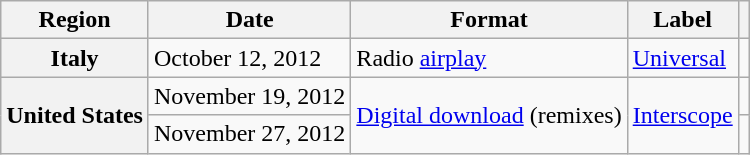<table class="wikitable plainrowheaders">
<tr>
<th scope="col">Region</th>
<th scope="col">Date</th>
<th scope="col">Format</th>
<th scope="col">Label</th>
<th scope="col"></th>
</tr>
<tr>
<th scope="row">Italy</th>
<td>October 12, 2012</td>
<td>Radio <a href='#'>airplay</a></td>
<td><a href='#'>Universal</a></td>
<td></td>
</tr>
<tr>
<th scope="row" rowspan="2">United States</th>
<td>November 19, 2012</td>
<td rowspan="2"><a href='#'>Digital download</a> (remixes)</td>
<td rowspan="2"><a href='#'>Interscope</a></td>
<td></td>
</tr>
<tr>
<td>November 27, 2012</td>
<td></td>
</tr>
</table>
